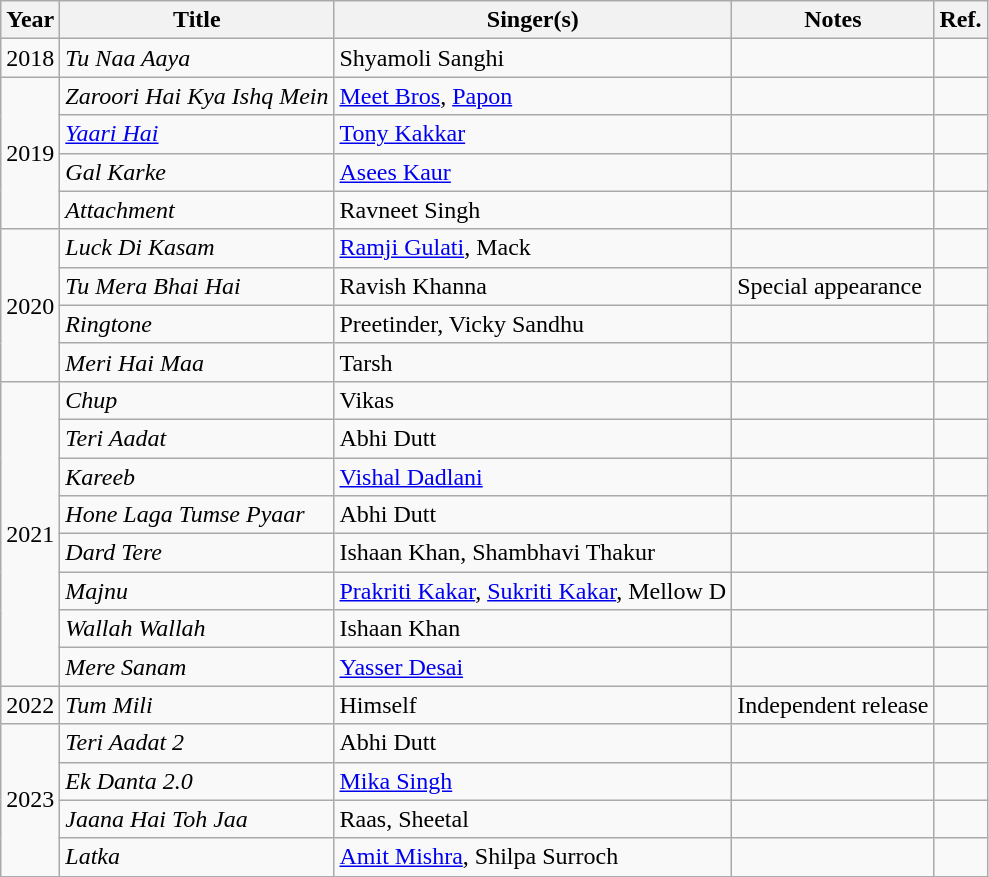<table class="wikitable sortable plainrowheaders">
<tr style="text-align:center;">
<th scope="col">Year</th>
<th scope="col">Title</th>
<th scope="col">Singer(s)</th>
<th scope="col">Notes</th>
<th>Ref.</th>
</tr>
<tr>
<td>2018</td>
<td><em>Tu Naa Aaya</em></td>
<td>Shyamoli Sanghi</td>
<td></td>
<td></td>
</tr>
<tr>
<td rowspan="4">2019</td>
<td><em>Zaroori Hai Kya Ishq Mein</em></td>
<td><a href='#'>Meet Bros</a>, <a href='#'>Papon</a></td>
<td></td>
<td></td>
</tr>
<tr>
<td><em><a href='#'>Yaari Hai</a></em></td>
<td><a href='#'>Tony Kakkar</a></td>
<td></td>
<td></td>
</tr>
<tr>
<td><em>Gal Karke</em></td>
<td><a href='#'>Asees Kaur</a></td>
<td></td>
<td></td>
</tr>
<tr>
<td><em>Attachment</em></td>
<td>Ravneet Singh</td>
<td></td>
<td></td>
</tr>
<tr>
<td rowspan="4">2020</td>
<td><em>Luck Di Kasam</em></td>
<td><a href='#'>Ramji Gulati</a>, Mack</td>
<td></td>
<td></td>
</tr>
<tr>
<td><em>Tu Mera Bhai Hai</em></td>
<td>Ravish Khanna</td>
<td>Special appearance</td>
<td></td>
</tr>
<tr>
<td><em>Ringtone</em></td>
<td>Preetinder, Vicky Sandhu</td>
<td></td>
<td></td>
</tr>
<tr>
<td><em>Meri Hai Maa</em></td>
<td>Tarsh</td>
<td></td>
<td></td>
</tr>
<tr>
<td rowspan="8">2021</td>
<td><em>Chup</em></td>
<td>Vikas</td>
<td></td>
<td></td>
</tr>
<tr>
<td><em>Teri Aadat</em></td>
<td>Abhi Dutt</td>
<td></td>
<td></td>
</tr>
<tr>
<td><em>Kareeb</em></td>
<td><a href='#'>Vishal Dadlani</a></td>
<td></td>
<td></td>
</tr>
<tr>
<td><em>Hone Laga Tumse Pyaar</em></td>
<td>Abhi Dutt</td>
<td></td>
<td></td>
</tr>
<tr>
<td><em>Dard Tere</em></td>
<td>Ishaan Khan, Shambhavi Thakur</td>
<td></td>
<td></td>
</tr>
<tr>
<td><em>Majnu</em></td>
<td><a href='#'>Prakriti Kakar</a>, <a href='#'>Sukriti Kakar</a>, Mellow D</td>
<td></td>
<td></td>
</tr>
<tr>
<td><em>Wallah Wallah</em></td>
<td>Ishaan Khan</td>
<td></td>
<td></td>
</tr>
<tr>
<td><em>Mere Sanam</em></td>
<td><a href='#'>Yasser Desai</a></td>
<td></td>
<td></td>
</tr>
<tr>
<td>2022</td>
<td><em>Tum Mili</em></td>
<td>Himself</td>
<td>Independent release</td>
<td></td>
</tr>
<tr>
<td rowspan="4">2023</td>
<td><em>Teri Aadat 2</em></td>
<td>Abhi Dutt</td>
<td></td>
<td></td>
</tr>
<tr>
<td><em>Ek Danta 2.0</em></td>
<td><a href='#'>Mika Singh</a></td>
<td></td>
<td></td>
</tr>
<tr>
<td><em>Jaana Hai Toh Jaa</em></td>
<td>Raas, Sheetal</td>
<td></td>
<td></td>
</tr>
<tr>
<td><em>Latka</em></td>
<td><a href='#'>Amit Mishra</a>, Shilpa Surroch</td>
<td></td>
<td></td>
</tr>
</table>
